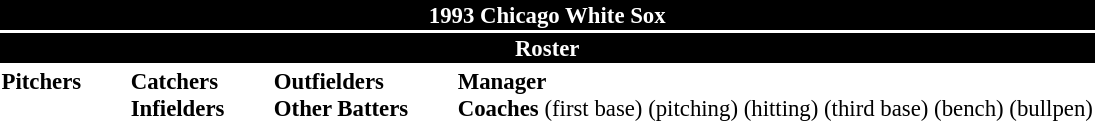<table class="toccolours" style="font-size: 95%;">
<tr>
<th colspan="10" style="background-color: black; color: #FFFFFF; text-align: center;">1993 Chicago White Sox</th>
</tr>
<tr>
<td colspan="10" style="background-color:black; color: white; text-align: center;"><strong>Roster</strong></td>
</tr>
<tr>
<td valign="top"><strong>Pitchers</strong><br>


















</td>
<td width="25px"></td>
<td valign="top"><strong>Catchers</strong><br>




<strong>Infielders</strong>






</td>
<td width="25px"></td>
<td valign="top"><strong>Outfielders</strong><br>








<strong>Other Batters</strong>

</td>
<td width="25px"></td>
<td valign="top"><strong>Manager</strong><br>
<strong>Coaches</strong>
(first base)
(pitching)
(hitting)
(third base)
(bench)
(bullpen)</td>
</tr>
</table>
